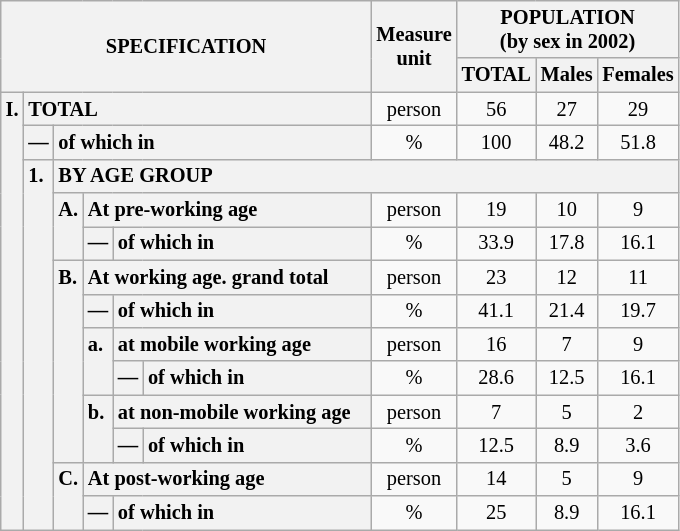<table class="wikitable" style="font-size:85%; text-align:center">
<tr>
<th rowspan="2" colspan="6">SPECIFICATION</th>
<th rowspan="2">Measure<br> unit</th>
<th colspan="3" rowspan="1">POPULATION<br> (by sex in 2002)</th>
</tr>
<tr>
<th>TOTAL</th>
<th>Males</th>
<th>Females</th>
</tr>
<tr>
<th style="text-align:left" valign="top" rowspan="13">I.</th>
<th style="text-align:left" colspan="5">TOTAL</th>
<td>person</td>
<td>56</td>
<td>27</td>
<td>29</td>
</tr>
<tr>
<th style="text-align:left" valign="top">—</th>
<th style="text-align:left" colspan="4">of which in</th>
<td>%</td>
<td>100</td>
<td>48.2</td>
<td>51.8</td>
</tr>
<tr>
<th style="text-align:left" valign="top" rowspan="11">1.</th>
<th style="text-align:left" colspan="19">BY AGE GROUP</th>
</tr>
<tr>
<th style="text-align:left" valign="top" rowspan="2">A.</th>
<th style="text-align:left" colspan="3">At pre-working age</th>
<td>person</td>
<td>19</td>
<td>10</td>
<td>9</td>
</tr>
<tr>
<th style="text-align:left" valign="top">—</th>
<th style="text-align:left" valign="top" colspan="2">of which in</th>
<td>%</td>
<td>33.9</td>
<td>17.8</td>
<td>16.1</td>
</tr>
<tr>
<th style="text-align:left" valign="top" rowspan="6">B.</th>
<th style="text-align:left" colspan="3">At working age. grand total</th>
<td>person</td>
<td>23</td>
<td>12</td>
<td>11</td>
</tr>
<tr>
<th style="text-align:left" valign="top">—</th>
<th style="text-align:left" valign="top" colspan="2">of which in</th>
<td>%</td>
<td>41.1</td>
<td>21.4</td>
<td>19.7</td>
</tr>
<tr>
<th style="text-align:left" valign="top" rowspan="2">a.</th>
<th style="text-align:left" colspan="2">at mobile working age</th>
<td>person</td>
<td>16</td>
<td>7</td>
<td>9</td>
</tr>
<tr>
<th style="text-align:left" valign="top">—</th>
<th style="text-align:left" valign="top" colspan="1">of which in                        </th>
<td>%</td>
<td>28.6</td>
<td>12.5</td>
<td>16.1</td>
</tr>
<tr>
<th style="text-align:left" valign="top" rowspan="2">b.</th>
<th style="text-align:left" colspan="2">at non-mobile working age</th>
<td>person</td>
<td>7</td>
<td>5</td>
<td>2</td>
</tr>
<tr>
<th style="text-align:left" valign="top">—</th>
<th style="text-align:left" valign="top" colspan="1">of which in                        </th>
<td>%</td>
<td>12.5</td>
<td>8.9</td>
<td>3.6</td>
</tr>
<tr>
<th style="text-align:left" valign="top" rowspan="2">C.</th>
<th style="text-align:left" colspan="3">At post-working age</th>
<td>person</td>
<td>14</td>
<td>5</td>
<td>9</td>
</tr>
<tr>
<th style="text-align:left" valign="top">—</th>
<th style="text-align:left" valign="top" colspan="2">of which in</th>
<td>%</td>
<td>25</td>
<td>8.9</td>
<td>16.1</td>
</tr>
</table>
